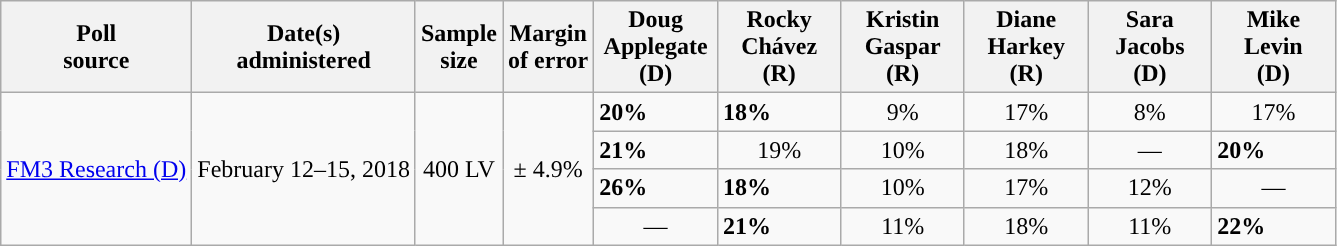<table class="wikitable">
<tr>
<th>Poll<br>source</th>
<th>Date(s)<br>administered</th>
<th>Sample<br>size</th>
<th>Margin<br>of error</th>
<th style="width:75px">Doug<br>Applegate<br>(D)</th>
<th style="width:75px">Rocky<br>Chávez<br>(R)</th>
<th style="width:75px">Kristin<br>Gaspar<br>(R)</th>
<th style="width:75px">Diane<br>Harkey<br>(R)</th>
<th style="width:75px">Sara<br>Jacobs<br>(D)</th>
<th style="width:75px">Mike<br>Levin<br>(D)</th>
</tr>
<tr>
<td rowspan=4><a href='#'>FM3 Research (D)</a></td>
<td rowspan=4; style="text-align:center">February 12–15, 2018</td>
<td rowspan=4; style="text-align:center">400 LV</td>
<td rowspan=4; style="text-align:center">± 4.9%</td>
<td style="background-color:"><strong>20%</strong></td>
<td style="background-color:"><strong>18%</strong></td>
<td style="text-align:center">9%</td>
<td style="text-align:center">17%</td>
<td style="text-align:center">8%</td>
<td style="text-align:center">17%</td>
</tr>
<tr>
<td style="background-color:"><strong>21%</strong></td>
<td style="text-align:center">19%</td>
<td style="text-align:center">10%</td>
<td style="text-align:center">18%</td>
<td style="text-align:center">—</td>
<td style="background-color:"><strong>20%</strong></td>
</tr>
<tr>
<td style="background-color:"><strong>26%</strong></td>
<td style="background-color:"><strong>18%</strong></td>
<td style="text-align:center">10%</td>
<td style="text-align:center">17%</td>
<td style="text-align:center">12%</td>
<td style="text-align:center">—</td>
</tr>
<tr>
<td style="text-align:center">—</td>
<td style="background-color:"><strong>21%</strong></td>
<td style="text-align:center">11%</td>
<td style="text-align:center">18%</td>
<td style="text-align:center">11%</td>
<td style="background-color:"><strong>22%</strong></td>
</tr>
</table>
